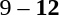<table style="text-align:center">
<tr>
<th width=200></th>
<th width=100></th>
<th width=200></th>
</tr>
<tr>
<td align=right></td>
<td>9 – <strong>12</strong></td>
<td align=left><strong></strong></td>
</tr>
</table>
